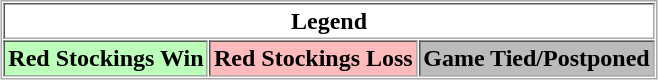<table align="center" border="1" cellpadding="2" cellspacing="1" style="border:1px solid #aaa">
<tr>
<th colspan="3">Legend</th>
</tr>
<tr>
<th bgcolor="bbffbb">Red Stockings Win</th>
<th bgcolor="ffbbbb">Red Stockings Loss</th>
<th bgcolor="bbbbbb">Game Tied/Postponed</th>
</tr>
</table>
